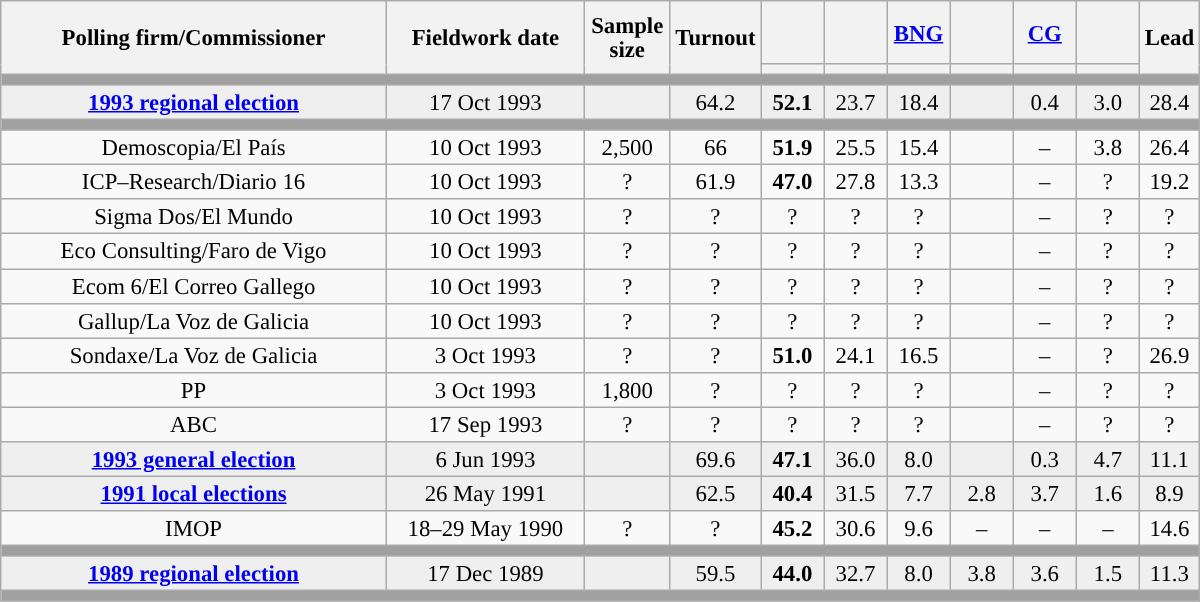<table class="wikitable collapsible collapsed" style="text-align:center; font-size:95%; line-height:16px;">
<tr style="height:42px;">
<th style="width:250px;" rowspan="2">Polling firm/Commissioner</th>
<th style="width:125px;" rowspan="2">Fieldwork date</th>
<th style="width:50px;" rowspan="2">Sample size</th>
<th style="width:45px;" rowspan="2">Turnout</th>
<th style="width:35px;"></th>
<th style="width:35px;"></th>
<th style="width:35px;"><a href='#'>BNG</a></th>
<th style="width:35px;"></th>
<th style="width:35px;"><a href='#'>CG</a></th>
<th style="width:35px;"></th>
<th style="width:30px;" rowspan="2">Lead</th>
</tr>
<tr>
<th style="color:inherit;background:"></th>
<th style="color:inherit;background:"></th>
<th style="color:inherit;background:"></th>
<th style="color:inherit;background:"></th>
<th style="color:inherit;background:"></th>
<th style="color:inherit;background:"></th>
</tr>
<tr>
<td colspan="11" style="background:#A0A0A0"></td>
</tr>
<tr style="background:#EFEFEF;">
<td><strong><a href='#'>1993 regional election</a></strong></td>
<td>17 Oct 1993</td>
<td></td>
<td>64.2</td>
<td><strong>52.1</strong><br></td>
<td>23.7<br></td>
<td>18.4<br></td>
<td></td>
<td>0.4<br></td>
<td>3.0<br></td>
<td style="background:">28.4</td>
</tr>
<tr>
<td colspan="11" style="background:#A0A0A0"></td>
</tr>
<tr>
<td>Demoscopia/El País</td>
<td>10 Oct 1993</td>
<td>2,500</td>
<td>66</td>
<td><strong>51.9</strong><br></td>
<td>25.5<br></td>
<td>15.4<br></td>
<td></td>
<td>–</td>
<td>3.8<br></td>
<td style="background:">26.4</td>
</tr>
<tr>
<td>ICP–Research/Diario 16</td>
<td>10 Oct 1993</td>
<td>?</td>
<td>61.9</td>
<td><strong>47.0</strong><br></td>
<td>27.8<br></td>
<td>13.3<br></td>
<td></td>
<td>–</td>
<td>?<br></td>
<td style="background:">19.2</td>
</tr>
<tr>
<td>Sigma Dos/El Mundo</td>
<td>10 Oct 1993</td>
<td>?</td>
<td>?</td>
<td>?<br></td>
<td>?<br></td>
<td>?<br></td>
<td></td>
<td>–</td>
<td>?<br></td>
<td style="background:">?</td>
</tr>
<tr>
<td>Eco Consulting/Faro de Vigo</td>
<td>10 Oct 1993</td>
<td>?</td>
<td>?</td>
<td>?<br></td>
<td>?<br></td>
<td>?<br></td>
<td></td>
<td>–</td>
<td>?<br></td>
<td style="background:">?</td>
</tr>
<tr>
<td>Ecom 6/El Correo Gallego</td>
<td>10 Oct 1993</td>
<td>?</td>
<td>?</td>
<td>?<br></td>
<td>?<br></td>
<td>?<br></td>
<td></td>
<td>–</td>
<td>?<br></td>
<td style="background:">?</td>
</tr>
<tr>
<td>Gallup/La Voz de Galicia</td>
<td>10 Oct 1993</td>
<td>?</td>
<td>?</td>
<td>?<br></td>
<td>?<br></td>
<td>?<br></td>
<td></td>
<td>–</td>
<td>?<br></td>
<td style="background:">?</td>
</tr>
<tr>
<td>Sondaxe/La Voz de Galicia</td>
<td>3 Oct 1993</td>
<td>?</td>
<td>?</td>
<td><strong>51.0</strong><br></td>
<td>24.1<br></td>
<td>16.5<br></td>
<td></td>
<td>–</td>
<td>?<br></td>
<td style="background:">26.9</td>
</tr>
<tr>
<td>PP</td>
<td>3 Oct 1993</td>
<td>1,800</td>
<td>?</td>
<td>?<br></td>
<td>?<br></td>
<td>?<br></td>
<td></td>
<td>–</td>
<td>?<br></td>
<td style="background:">?</td>
</tr>
<tr>
<td>ABC</td>
<td>17 Sep 1993</td>
<td>?</td>
<td>?</td>
<td>?<br></td>
<td>?<br></td>
<td>?<br></td>
<td></td>
<td>–</td>
<td>?<br></td>
<td style="background:">?</td>
</tr>
<tr style="background:#EFEFEF;">
<td><strong><a href='#'>1993 general election</a></strong></td>
<td>6 Jun 1993</td>
<td></td>
<td>69.6</td>
<td><strong>47.1</strong><br></td>
<td>36.0<br></td>
<td>8.0<br></td>
<td></td>
<td>0.3<br></td>
<td>4.7<br></td>
<td style="background:">11.1</td>
</tr>
<tr style="background:#EFEFEF;">
<td><strong><a href='#'>1991 local elections</a></strong></td>
<td>26 May 1991</td>
<td></td>
<td>62.5</td>
<td><strong>40.4</strong></td>
<td>31.5</td>
<td>7.7</td>
<td>2.8</td>
<td>3.7</td>
<td>1.6</td>
<td style="background:">8.9</td>
</tr>
<tr>
<td>IMOP</td>
<td>18–29 May 1990</td>
<td>?</td>
<td>?</td>
<td><strong>45.2</strong></td>
<td>30.6</td>
<td>9.6</td>
<td>–</td>
<td>–</td>
<td>–</td>
<td style="background:">14.6</td>
</tr>
<tr>
<td colspan="11" style="background:#A0A0A0"></td>
</tr>
<tr style="background:#EFEFEF;">
<td><strong><a href='#'>1989 regional election</a></strong></td>
<td>17 Dec 1989</td>
<td></td>
<td>59.5</td>
<td><strong>44.0</strong><br></td>
<td>32.7<br></td>
<td>8.0<br></td>
<td>3.8<br></td>
<td>3.6<br></td>
<td>1.5<br></td>
<td style="background:">11.3</td>
</tr>
<tr>
<td colspan="11" style="background:#A0A0A0"></td>
</tr>
</table>
